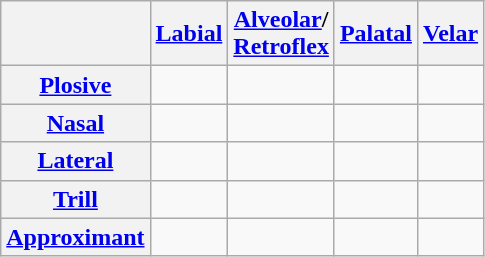<table class="wikitable" style=text-align:center>
<tr>
<th></th>
<th><a href='#'>Labial</a></th>
<th><a href='#'>Alveolar</a>/<br><a href='#'>Retroflex</a></th>
<th><a href='#'>Palatal</a></th>
<th><a href='#'>Velar</a></th>
</tr>
<tr>
<th><a href='#'>Plosive</a></th>
<td></td>
<td></td>
<td></td>
<td></td>
</tr>
<tr>
<th><a href='#'>Nasal</a></th>
<td></td>
<td></td>
<td></td>
<td></td>
</tr>
<tr>
<th><a href='#'>Lateral</a></th>
<td></td>
<td></td>
<td></td>
<td></td>
</tr>
<tr>
<th><a href='#'>Trill</a></th>
<td></td>
<td>  </td>
<td></td>
<td></td>
</tr>
<tr>
<th><a href='#'>Approximant</a></th>
<td></td>
<td></td>
<td></td>
<td></td>
</tr>
</table>
